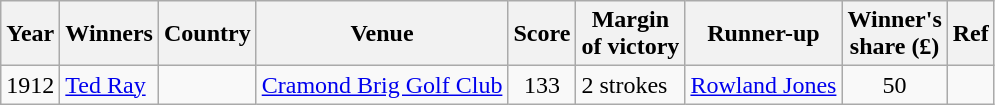<table class="wikitable">
<tr>
<th>Year</th>
<th>Winners</th>
<th>Country</th>
<th>Venue</th>
<th>Score</th>
<th>Margin<br>of victory</th>
<th>Runner-up</th>
<th>Winner's<br>share (£)</th>
<th>Ref</th>
</tr>
<tr>
<td>1912</td>
<td><a href='#'>Ted Ray</a></td>
<td></td>
<td><a href='#'>Cramond Brig Golf Club</a></td>
<td align=center>133</td>
<td>2 strokes</td>
<td> <a href='#'>Rowland Jones</a></td>
<td align=center>50</td>
<td></td>
</tr>
</table>
